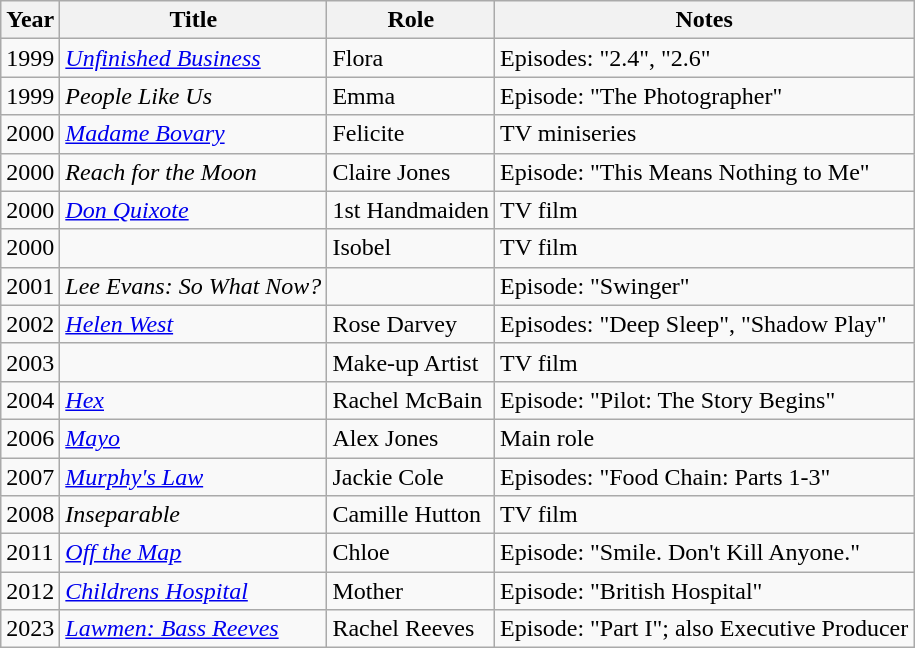<table class="wikitable sortable">
<tr>
<th>Year</th>
<th>Title</th>
<th>Role</th>
<th class="unsortable">Notes</th>
</tr>
<tr>
<td>1999</td>
<td><em><a href='#'>Unfinished Business</a></em></td>
<td>Flora</td>
<td>Episodes: "2.4", "2.6"</td>
</tr>
<tr>
<td>1999</td>
<td><em>People Like Us</em></td>
<td>Emma</td>
<td>Episode: "The Photographer"</td>
</tr>
<tr>
<td>2000</td>
<td><em><a href='#'>Madame Bovary</a></em></td>
<td>Felicite</td>
<td>TV miniseries</td>
</tr>
<tr>
<td>2000</td>
<td><em>Reach for the Moon</em></td>
<td>Claire Jones</td>
<td>Episode: "This Means Nothing to Me"</td>
</tr>
<tr>
<td>2000</td>
<td><em><a href='#'>Don Quixote</a></em></td>
<td>1st Handmaiden</td>
<td>TV film</td>
</tr>
<tr>
<td>2000</td>
<td><em></em></td>
<td>Isobel</td>
<td>TV film</td>
</tr>
<tr>
<td>2001</td>
<td><em>Lee Evans: So What Now?</em></td>
<td></td>
<td>Episode: "Swinger"</td>
</tr>
<tr>
<td>2002</td>
<td><em><a href='#'>Helen West</a></em></td>
<td>Rose Darvey</td>
<td>Episodes: "Deep Sleep", "Shadow Play"</td>
</tr>
<tr>
<td>2003</td>
<td><em></em></td>
<td>Make-up Artist</td>
<td>TV film</td>
</tr>
<tr>
<td>2004</td>
<td><em><a href='#'>Hex</a></em></td>
<td>Rachel McBain</td>
<td>Episode: "Pilot: The Story Begins"</td>
</tr>
<tr>
<td>2006</td>
<td><em><a href='#'>Mayo</a></em></td>
<td>Alex Jones</td>
<td>Main role</td>
</tr>
<tr>
<td>2007</td>
<td><em><a href='#'>Murphy's Law</a></em></td>
<td>Jackie Cole</td>
<td>Episodes: "Food Chain: Parts 1-3"</td>
</tr>
<tr>
<td>2008</td>
<td><em>Inseparable</em></td>
<td>Camille Hutton</td>
<td>TV film</td>
</tr>
<tr>
<td>2011</td>
<td><em><a href='#'>Off the Map</a></em></td>
<td>Chloe</td>
<td>Episode: "Smile. Don't Kill Anyone."</td>
</tr>
<tr>
<td>2012</td>
<td><em><a href='#'>Childrens Hospital</a></em></td>
<td>Mother</td>
<td>Episode: "British Hospital"</td>
</tr>
<tr>
<td>2023</td>
<td><em><a href='#'>Lawmen: Bass Reeves</a></em></td>
<td>Rachel Reeves</td>
<td>Episode: "Part I"; also Executive Producer</td>
</tr>
</table>
